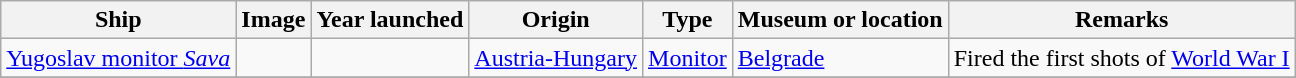<table class="wikitable sortable">
<tr>
<th>Ship</th>
<th>Image</th>
<th>Year launched</th>
<th>Origin</th>
<th>Type</th>
<th>Museum or location</th>
<th>Remarks</th>
</tr>
<tr>
<td data-sort-value=Hidria Segundo><a href='#'>Yugoslav monitor <em>Sava</em></a></td>
<td></td>
<td></td>
<td> <a href='#'>Austria-Hungary</a></td>
<td><a href='#'>Monitor</a></td>
<td><a href='#'>Belgrade</a></td>
<td>Fired the first shots of <a href='#'>World War I</a></td>
</tr>
<tr>
</tr>
</table>
